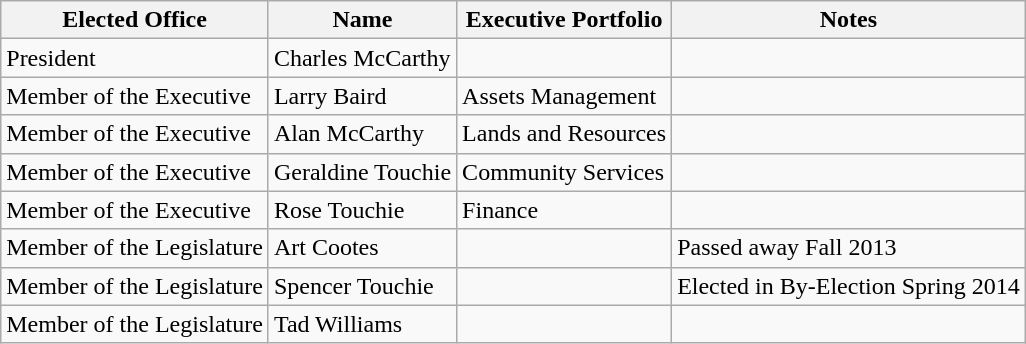<table class="wikitable mw-collapsible mw-collapsed">
<tr>
<th>Elected Office</th>
<th>Name</th>
<th>Executive Portfolio</th>
<th>Notes</th>
</tr>
<tr>
<td>President</td>
<td>Charles McCarthy</td>
<td></td>
<td></td>
</tr>
<tr>
<td>Member of the Executive</td>
<td>Larry Baird</td>
<td>Assets Management</td>
<td></td>
</tr>
<tr>
<td>Member of the Executive</td>
<td>Alan McCarthy</td>
<td>Lands and Resources</td>
<td></td>
</tr>
<tr>
<td>Member of the Executive</td>
<td>Geraldine Touchie</td>
<td>Community Services</td>
<td></td>
</tr>
<tr>
<td>Member of the Executive</td>
<td>Rose Touchie</td>
<td>Finance</td>
<td></td>
</tr>
<tr>
<td>Member of the Legislature</td>
<td>Art Cootes</td>
<td></td>
<td>Passed away Fall 2013</td>
</tr>
<tr>
<td>Member of the Legislature</td>
<td>Spencer Touchie</td>
<td></td>
<td>Elected in By-Election Spring 2014</td>
</tr>
<tr>
<td>Member of the Legislature</td>
<td>Tad Williams</td>
<td></td>
<td></td>
</tr>
</table>
